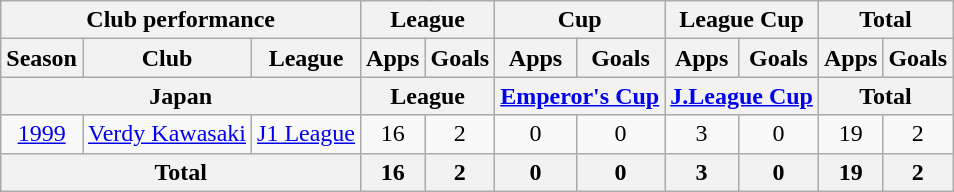<table class="wikitable" style="text-align:center;">
<tr>
<th colspan=3>Club performance</th>
<th colspan=2>League</th>
<th colspan=2>Cup</th>
<th colspan=2>League Cup</th>
<th colspan=2>Total</th>
</tr>
<tr>
<th>Season</th>
<th>Club</th>
<th>League</th>
<th>Apps</th>
<th>Goals</th>
<th>Apps</th>
<th>Goals</th>
<th>Apps</th>
<th>Goals</th>
<th>Apps</th>
<th>Goals</th>
</tr>
<tr>
<th colspan=3>Japan</th>
<th colspan=2>League</th>
<th colspan=2><a href='#'>Emperor's Cup</a></th>
<th colspan=2><a href='#'>J.League Cup</a></th>
<th colspan=2>Total</th>
</tr>
<tr>
<td><a href='#'>1999</a></td>
<td><a href='#'>Verdy Kawasaki</a></td>
<td><a href='#'>J1 League</a></td>
<td>16</td>
<td>2</td>
<td>0</td>
<td>0</td>
<td>3</td>
<td>0</td>
<td>19</td>
<td>2</td>
</tr>
<tr>
<th colspan=3>Total</th>
<th>16</th>
<th>2</th>
<th>0</th>
<th>0</th>
<th>3</th>
<th>0</th>
<th>19</th>
<th>2</th>
</tr>
</table>
